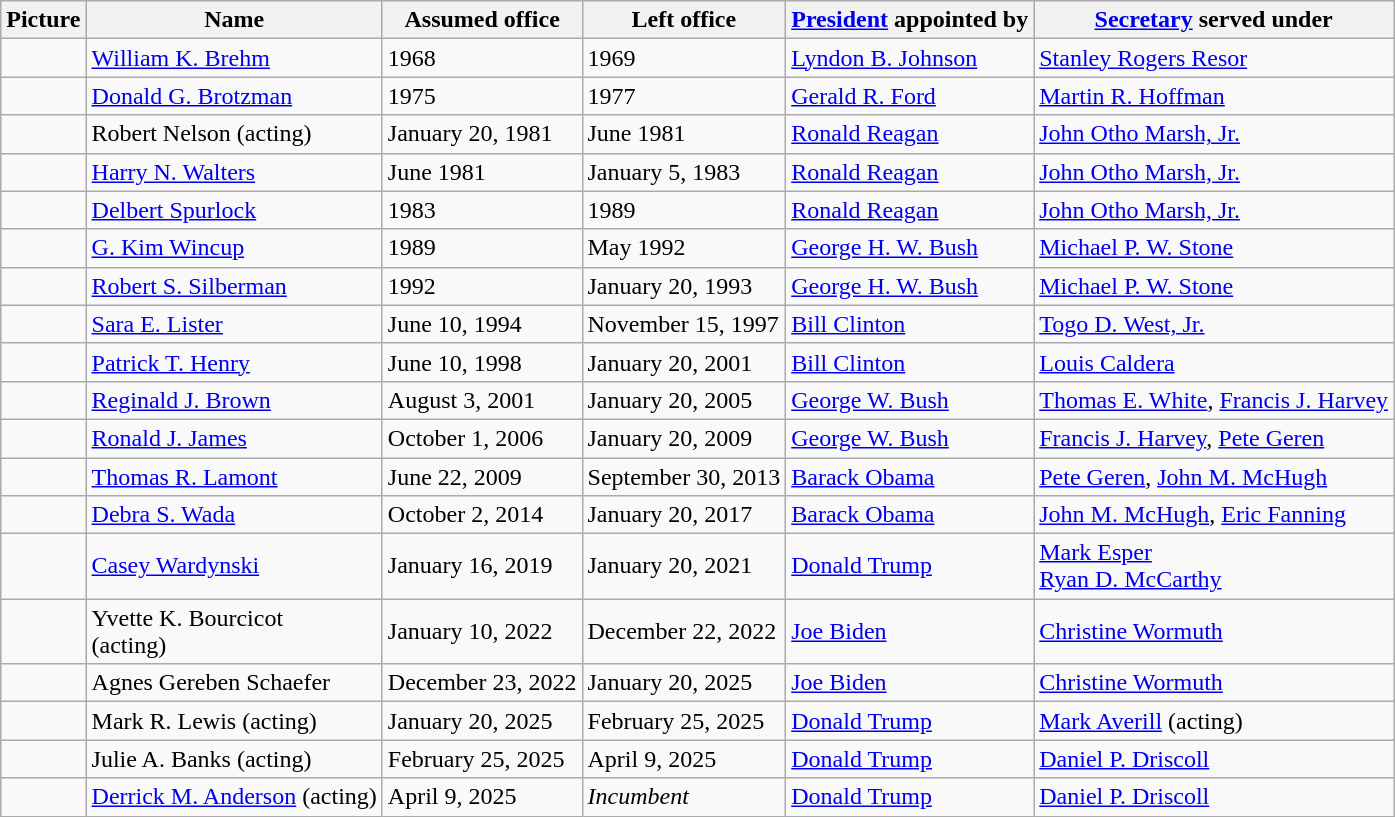<table class="wikitable">
<tr>
<th>Picture</th>
<th>Name</th>
<th>Assumed office</th>
<th>Left office</th>
<th><a href='#'>President</a> appointed by</th>
<th><a href='#'>Secretary</a> served under</th>
</tr>
<tr>
<td></td>
<td><a href='#'>William K. Brehm</a></td>
<td>1968</td>
<td>1969</td>
<td><a href='#'>Lyndon B. Johnson</a></td>
<td><a href='#'>Stanley Rogers Resor</a></td>
</tr>
<tr>
<td></td>
<td><a href='#'>Donald G. Brotzman</a></td>
<td>1975</td>
<td>1977</td>
<td><a href='#'>Gerald R. Ford</a></td>
<td><a href='#'>Martin R. Hoffman</a></td>
</tr>
<tr>
<td></td>
<td>Robert Nelson (acting)</td>
<td>January 20, 1981</td>
<td>June 1981</td>
<td><a href='#'>Ronald Reagan</a></td>
<td><a href='#'>John Otho Marsh, Jr.</a></td>
</tr>
<tr>
<td></td>
<td><a href='#'>Harry N. Walters</a></td>
<td>June 1981</td>
<td>January 5, 1983</td>
<td><a href='#'>Ronald Reagan</a></td>
<td><a href='#'>John Otho Marsh, Jr.</a></td>
</tr>
<tr>
<td></td>
<td><a href='#'>Delbert Spurlock</a></td>
<td>1983</td>
<td>1989</td>
<td><a href='#'>Ronald Reagan</a></td>
<td><a href='#'>John Otho Marsh, Jr.</a></td>
</tr>
<tr>
<td></td>
<td><a href='#'>G. Kim Wincup</a></td>
<td>1989</td>
<td>May 1992</td>
<td><a href='#'>George H. W. Bush</a></td>
<td><a href='#'>Michael P. W. Stone</a></td>
</tr>
<tr>
<td></td>
<td><a href='#'>Robert S. Silberman</a></td>
<td>1992</td>
<td>January 20, 1993</td>
<td><a href='#'>George H. W. Bush</a></td>
<td><a href='#'>Michael P. W. Stone</a></td>
</tr>
<tr>
<td></td>
<td><a href='#'>Sara E. Lister</a></td>
<td>June 10, 1994</td>
<td>November 15, 1997</td>
<td><a href='#'>Bill Clinton</a></td>
<td><a href='#'>Togo D. West, Jr.</a></td>
</tr>
<tr>
<td></td>
<td><a href='#'>Patrick T. Henry</a></td>
<td>June 10, 1998</td>
<td>January 20, 2001</td>
<td><a href='#'>Bill Clinton</a></td>
<td><a href='#'>Louis Caldera</a></td>
</tr>
<tr>
<td></td>
<td><a href='#'>Reginald J. Brown</a></td>
<td>August 3, 2001</td>
<td>January 20, 2005</td>
<td><a href='#'>George W. Bush</a></td>
<td><a href='#'>Thomas E. White</a>, <a href='#'>Francis J. Harvey</a></td>
</tr>
<tr>
<td></td>
<td><a href='#'>Ronald J. James</a></td>
<td>October 1, 2006</td>
<td>January 20, 2009</td>
<td><a href='#'>George W. Bush</a></td>
<td><a href='#'>Francis J. Harvey</a>, <a href='#'>Pete Geren</a></td>
</tr>
<tr>
<td></td>
<td><a href='#'>Thomas R. Lamont</a></td>
<td>June 22, 2009</td>
<td>September 30, 2013</td>
<td><a href='#'>Barack Obama</a></td>
<td><a href='#'>Pete Geren</a>, <a href='#'>John M. McHugh</a></td>
</tr>
<tr>
<td></td>
<td><a href='#'>Debra S. Wada</a></td>
<td>October 2, 2014</td>
<td>January 20, 2017</td>
<td><a href='#'>Barack Obama</a></td>
<td><a href='#'>John M. McHugh</a>, <a href='#'>Eric Fanning</a></td>
</tr>
<tr>
<td></td>
<td><a href='#'>Casey Wardynski</a></td>
<td>January 16, 2019</td>
<td>January 20, 2021</td>
<td><a href='#'>Donald Trump</a></td>
<td><a href='#'>Mark Esper</a><br><a href='#'>Ryan D. McCarthy</a></td>
</tr>
<tr>
<td></td>
<td>Yvette K. Bourcicot<br>(acting)</td>
<td>January 10, 2022</td>
<td>December 22, 2022</td>
<td><a href='#'>Joe Biden</a></td>
<td><a href='#'>Christine Wormuth</a></td>
</tr>
<tr>
<td></td>
<td>Agnes Gereben Schaefer</td>
<td>December 23, 2022</td>
<td>January 20, 2025</td>
<td><a href='#'>Joe Biden</a></td>
<td><a href='#'>Christine Wormuth</a></td>
</tr>
<tr>
<td></td>
<td>Mark R. Lewis (acting)</td>
<td>January 20, 2025</td>
<td>February 25, 2025</td>
<td><a href='#'>Donald Trump</a></td>
<td><a href='#'>Mark Averill</a> (acting)</td>
</tr>
<tr>
<td></td>
<td>Julie A. Banks (acting)</td>
<td>February 25, 2025</td>
<td>April 9, 2025</td>
<td><a href='#'>Donald Trump</a></td>
<td><a href='#'>Daniel P. Driscoll</a></td>
</tr>
<tr>
<td></td>
<td><a href='#'>Derrick M. Anderson</a> (acting)</td>
<td>April 9, 2025</td>
<td><em>Incumbent</em></td>
<td><a href='#'>Donald Trump</a></td>
<td><a href='#'>Daniel P. Driscoll</a></td>
</tr>
</table>
